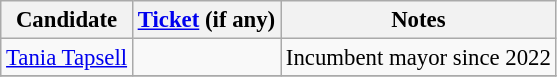<table class="wikitable" style="font-size: 95%">
<tr>
<th>Candidate</th>
<th><a href='#'>Ticket</a> (if any)</th>
<th>Notes</th>
</tr>
<tr>
<td><a href='#'>Tania Tapsell</a></td>
<td></td>
<td>Incumbent mayor since 2022</td>
</tr>
<tr>
</tr>
</table>
